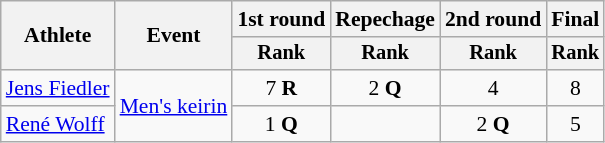<table class=wikitable style="font-size:90%">
<tr>
<th rowspan="2">Athlete</th>
<th rowspan="2">Event</th>
<th>1st round</th>
<th>Repechage</th>
<th>2nd round</th>
<th>Final</th>
</tr>
<tr style="font-size:95%">
<th>Rank</th>
<th>Rank</th>
<th>Rank</th>
<th>Rank</th>
</tr>
<tr align=center>
<td align=left><a href='#'>Jens Fiedler</a></td>
<td align=left rowspan=2><a href='#'>Men's keirin</a></td>
<td>7 <strong>R</strong></td>
<td>2 <strong>Q</strong></td>
<td>4</td>
<td>8</td>
</tr>
<tr align=center>
<td align=left><a href='#'>René Wolff</a></td>
<td>1 <strong>Q</strong></td>
<td></td>
<td>2 <strong>Q</strong></td>
<td>5</td>
</tr>
</table>
